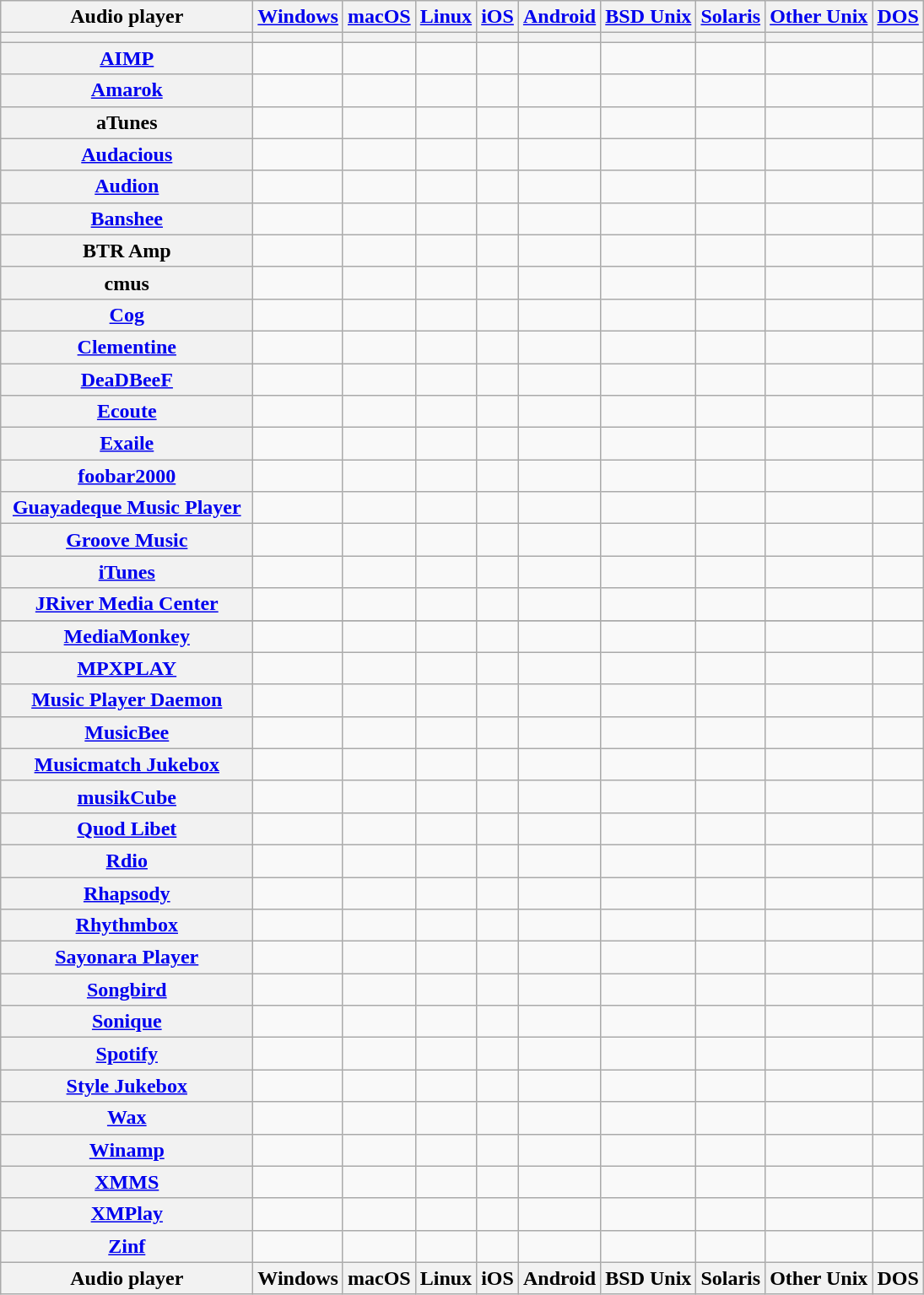<table class="wikitable sortable sort-under" style="text-align: center; width: auto; table-layout: fixed;">
<tr>
<th style="width:12em">Audio player</th>
<th><a href='#'>Windows</a></th>
<th><a href='#'>macOS</a></th>
<th><a href='#'>Linux</a></th>
<th><a href='#'>iOS</a></th>
<th><a href='#'>Android</a></th>
<th><a href='#'>BSD Unix</a></th>
<th><a href='#'>Solaris</a></th>
<th><a href='#'>Other Unix</a></th>
<th><a href='#'>DOS</a></th>
</tr>
<tr>
<th></th>
<th></th>
<th></th>
<th></th>
<th></th>
<th></th>
<th></th>
<th></th>
<th></th>
<th></th>
</tr>
<tr>
<th><a href='#'>AIMP</a></th>
<td></td>
<td></td>
<td></td>
<td></td>
<td></td>
<td></td>
<td></td>
<td></td>
<td></td>
</tr>
<tr>
<th><a href='#'>Amarok</a></th>
<td></td>
<td></td>
<td></td>
<td></td>
<td></td>
<td></td>
<td></td>
<td></td>
<td></td>
</tr>
<tr>
<th>aTunes</th>
<td></td>
<td></td>
<td></td>
<td></td>
<td></td>
<td></td>
<td></td>
<td></td>
<td></td>
</tr>
<tr>
<th><a href='#'>Audacious</a></th>
<td></td>
<td></td>
<td></td>
<td></td>
<td></td>
<td></td>
<td></td>
<td></td>
<td></td>
</tr>
<tr>
<th><a href='#'>Audion</a></th>
<td></td>
<td></td>
<td></td>
<td></td>
<td></td>
<td></td>
<td></td>
<td></td>
<td></td>
</tr>
<tr>
<th><a href='#'>Banshee</a></th>
<td></td>
<td></td>
<td></td>
<td></td>
<td></td>
<td></td>
<td></td>
<td></td>
<td></td>
</tr>
<tr>
<th>BTR Amp</th>
<td></td>
<td></td>
<td></td>
<td></td>
<td></td>
<td></td>
<td></td>
<td></td>
<td></td>
</tr>
<tr>
<th>cmus</th>
<td></td>
<td></td>
<td></td>
<td></td>
<td></td>
<td></td>
<td></td>
<td></td>
<td></td>
</tr>
<tr>
<th><a href='#'>Cog</a></th>
<td></td>
<td></td>
<td></td>
<td></td>
<td></td>
<td></td>
<td></td>
<td></td>
<td></td>
</tr>
<tr>
<th><a href='#'>Clementine</a></th>
<td></td>
<td></td>
<td></td>
<td></td>
<td></td>
<td></td>
<td></td>
<td></td>
<td></td>
</tr>
<tr>
<th><a href='#'>DeaDBeeF</a></th>
<td></td>
<td></td>
<td></td>
<td></td>
<td></td>
<td></td>
<td></td>
<td></td>
<td></td>
</tr>
<tr>
<th><a href='#'>Ecoute</a></th>
<td></td>
<td></td>
<td></td>
<td></td>
<td></td>
<td></td>
<td></td>
<td></td>
<td></td>
</tr>
<tr>
<th><a href='#'>Exaile</a></th>
<td></td>
<td></td>
<td></td>
<td></td>
<td></td>
<td></td>
<td></td>
<td></td>
<td></td>
</tr>
<tr>
<th><a href='#'>foobar2000</a></th>
<td></td>
<td><br></td>
<td><br></td>
<td></td>
<td></td>
<td><br></td>
<td></td>
<td></td>
<td></td>
</tr>
<tr>
<th><a href='#'>Guayadeque Music Player</a></th>
<td></td>
<td></td>
<td></td>
<td></td>
<td></td>
<td></td>
<td></td>
<td></td>
<td></td>
</tr>
<tr>
<th><a href='#'>Groove Music</a></th>
<td></td>
<td></td>
<td></td>
<td></td>
<td></td>
<td></td>
<td></td>
<td></td>
<td></td>
</tr>
<tr>
<th><a href='#'>iTunes</a></th>
<td></td>
<td></td>
<td></td>
<td></td>
<td></td>
<td></td>
<td></td>
<td></td>
<td></td>
</tr>
<tr>
<th><a href='#'>JRiver Media Center</a></th>
<td></td>
<td></td>
<td></td>
<td></td>
<td></td>
<td></td>
<td></td>
<td></td>
<td></td>
</tr>
<tr>
</tr>
<tr>
<th><a href='#'>MediaMonkey</a></th>
<td></td>
<td></td>
<td></td>
<td></td>
<td></td>
<td></td>
<td></td>
<td></td>
<td></td>
</tr>
<tr>
<th><a href='#'>MPXPLAY</a></th>
<td></td>
<td></td>
<td></td>
<td></td>
<td></td>
<td></td>
<td></td>
<td></td>
<td></td>
</tr>
<tr>
<th><a href='#'>Music Player Daemon</a></th>
<td></td>
<td></td>
<td></td>
<td></td>
<td></td>
<td></td>
<td></td>
<td></td>
<td></td>
</tr>
<tr>
<th><a href='#'>MusicBee</a></th>
<td></td>
<td></td>
<td><br></td>
<td></td>
<td></td>
<td></td>
<td></td>
<td></td>
<td></td>
</tr>
<tr>
<th><a href='#'>Musicmatch Jukebox</a></th>
<td></td>
<td></td>
<td></td>
<td></td>
<td></td>
<td></td>
<td></td>
<td></td>
<td></td>
</tr>
<tr>
<th><a href='#'>musikCube</a></th>
<td></td>
<td></td>
<td></td>
<td></td>
<td><br></td>
<td></td>
<td></td>
<td></td>
<td></td>
</tr>
<tr>
<th><a href='#'>Quod Libet</a></th>
<td></td>
<td></td>
<td></td>
<td></td>
<td></td>
<td></td>
<td></td>
<td></td>
<td></td>
</tr>
<tr>
<th><a href='#'>Rdio</a></th>
<td></td>
<td></td>
<td></td>
<td></td>
<td></td>
<td></td>
<td></td>
<td></td>
<td></td>
</tr>
<tr>
<th><a href='#'>Rhapsody</a></th>
<td></td>
<td></td>
<td></td>
<td></td>
<td></td>
<td></td>
<td></td>
<td></td>
<td></td>
</tr>
<tr>
<th><a href='#'>Rhythmbox</a></th>
<td></td>
<td></td>
<td></td>
<td></td>
<td></td>
<td></td>
<td></td>
<td></td>
<td></td>
</tr>
<tr>
<th><a href='#'>Sayonara Player</a></th>
<td></td>
<td></td>
<td></td>
<td></td>
<td></td>
<td></td>
<td></td>
<td></td>
<td></td>
</tr>
<tr>
<th><a href='#'>Songbird</a></th>
<td></td>
<td></td>
<td></td>
<td></td>
<td></td>
<td></td>
<td></td>
<td></td>
<td></td>
</tr>
<tr>
<th><a href='#'>Sonique</a></th>
<td></td>
<td></td>
<td></td>
<td></td>
<td></td>
<td></td>
<td></td>
<td></td>
<td></td>
</tr>
<tr>
<th><a href='#'>Spotify</a></th>
<td></td>
<td></td>
<td></td>
<td></td>
<td></td>
<td></td>
<td></td>
<td></td>
<td></td>
</tr>
<tr>
<th><a href='#'>Style Jukebox</a></th>
<td></td>
<td></td>
<td></td>
<td></td>
<td></td>
<td></td>
<td></td>
<td></td>
<td></td>
</tr>
<tr>
<th><a href='#'>Wax</a></th>
<td></td>
<td></td>
<td></td>
<td></td>
<td></td>
<td></td>
<td></td>
<td></td>
<td></td>
</tr>
<tr>
<th><a href='#'>Winamp</a></th>
<td></td>
<td></td>
<td></td>
<td></td>
<td></td>
<td></td>
<td></td>
<td></td>
<td></td>
</tr>
<tr>
<th><a href='#'>XMMS</a></th>
<td></td>
<td></td>
<td></td>
<td></td>
<td></td>
<td></td>
<td></td>
<td></td>
<td></td>
</tr>
<tr>
<th><a href='#'>XMPlay</a></th>
<td></td>
<td></td>
<td></td>
<td></td>
<td></td>
<td></td>
<td></td>
<td></td>
<td></td>
</tr>
<tr>
<th><a href='#'>Zinf</a></th>
<td></td>
<td></td>
<td></td>
<td></td>
<td></td>
<td></td>
<td></td>
<td></td>
<td></td>
</tr>
<tr class="sortbottom">
<th>Audio player</th>
<th>Windows</th>
<th>macOS</th>
<th>Linux</th>
<th>iOS</th>
<th>Android</th>
<th>BSD Unix</th>
<th>Solaris</th>
<th>Other Unix</th>
<th>DOS</th>
</tr>
</table>
